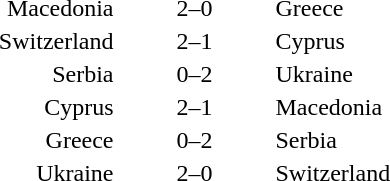<table style="text-align:center">
<tr>
<th width=200></th>
<th width=100></th>
<th width=200></th>
</tr>
<tr>
<td align=right>Macedonia</td>
<td>2–0</td>
<td align=left>Greece</td>
</tr>
<tr>
<td align=right>Switzerland</td>
<td>2–1</td>
<td align=left>Cyprus</td>
</tr>
<tr>
<td align=right>Serbia</td>
<td>0–2</td>
<td align=left>Ukraine</td>
</tr>
<tr>
<td align=right>Cyprus</td>
<td>2–1</td>
<td align=left>Macedonia</td>
</tr>
<tr>
<td align=right>Greece</td>
<td>0–2</td>
<td align=left>Serbia</td>
</tr>
<tr>
<td align=right>Ukraine</td>
<td>2–0</td>
<td align=left>Switzerland</td>
</tr>
</table>
